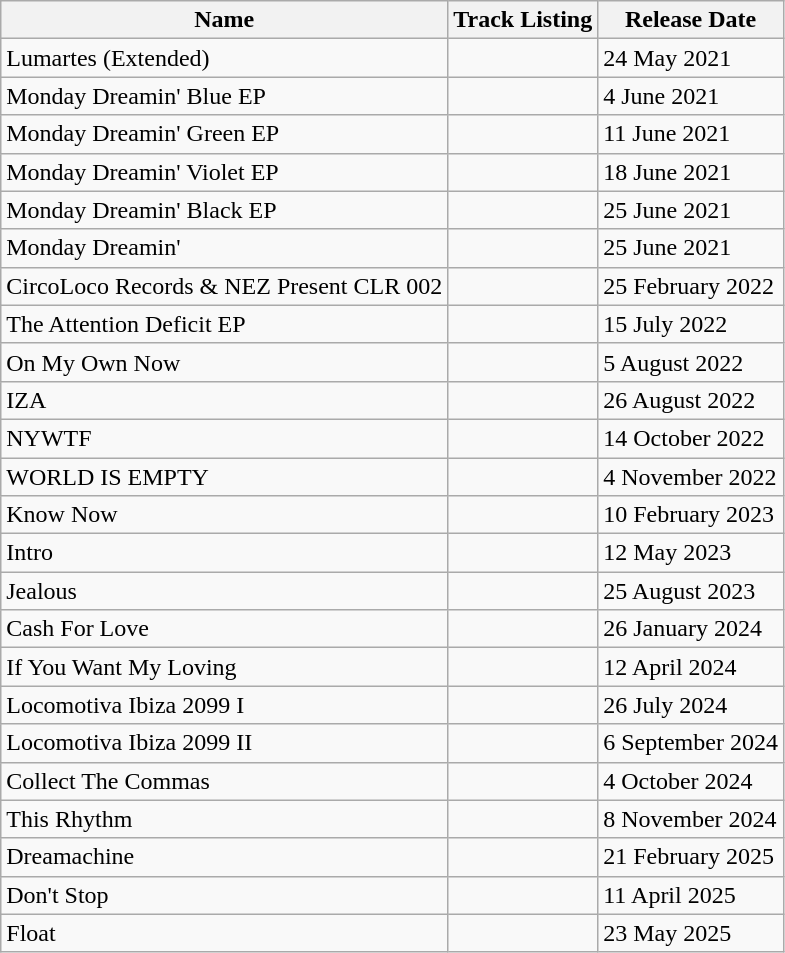<table class="wikitable">
<tr>
<th>Name</th>
<th>Track Listing</th>
<th>Release Date</th>
</tr>
<tr>
<td>Lumartes (Extended)</td>
<td></td>
<td>24 May 2021</td>
</tr>
<tr>
<td>Monday Dreamin' Blue EP</td>
<td></td>
<td>4 June 2021</td>
</tr>
<tr>
<td>Monday Dreamin' Green EP</td>
<td></td>
<td>11 June 2021</td>
</tr>
<tr>
<td>Monday Dreamin' Violet EP</td>
<td></td>
<td>18 June 2021</td>
</tr>
<tr>
<td>Monday Dreamin' Black EP</td>
<td></td>
<td>25 June 2021</td>
</tr>
<tr>
<td>Monday Dreamin'</td>
<td></td>
<td>25 June 2021</td>
</tr>
<tr>
<td>CircoLoco Records & NEZ Present CLR 002</td>
<td></td>
<td>25 February 2022</td>
</tr>
<tr>
<td>The Attention Deficit EP</td>
<td></td>
<td>15 July 2022</td>
</tr>
<tr>
<td>On My Own Now</td>
<td></td>
<td>5 August 2022</td>
</tr>
<tr>
<td>IZA</td>
<td></td>
<td>26 August 2022</td>
</tr>
<tr>
<td>NYWTF</td>
<td></td>
<td>14 October 2022</td>
</tr>
<tr>
<td>WORLD IS EMPTY</td>
<td></td>
<td>4 November 2022</td>
</tr>
<tr>
<td>Know Now</td>
<td></td>
<td>10 February 2023</td>
</tr>
<tr>
<td>Intro</td>
<td></td>
<td>12 May 2023</td>
</tr>
<tr>
<td>Jealous</td>
<td></td>
<td>25 August 2023</td>
</tr>
<tr>
<td>Cash For Love</td>
<td></td>
<td>26 January 2024</td>
</tr>
<tr>
<td>If You Want My Loving</td>
<td></td>
<td>12 April 2024</td>
</tr>
<tr>
<td>Locomotiva Ibiza 2099 I</td>
<td></td>
<td>26 July 2024</td>
</tr>
<tr>
<td>Locomotiva Ibiza 2099 II</td>
<td></td>
<td>6 September 2024</td>
</tr>
<tr>
<td>Collect The Commas</td>
<td></td>
<td>4 October 2024</td>
</tr>
<tr>
<td>This Rhythm</td>
<td></td>
<td>8 November 2024</td>
</tr>
<tr>
<td>Dreamachine</td>
<td></td>
<td>21 February 2025</td>
</tr>
<tr>
<td>Don't Stop</td>
<td></td>
<td>11 April 2025</td>
</tr>
<tr>
<td>Float</td>
<td></td>
<td>23 May 2025</td>
</tr>
</table>
